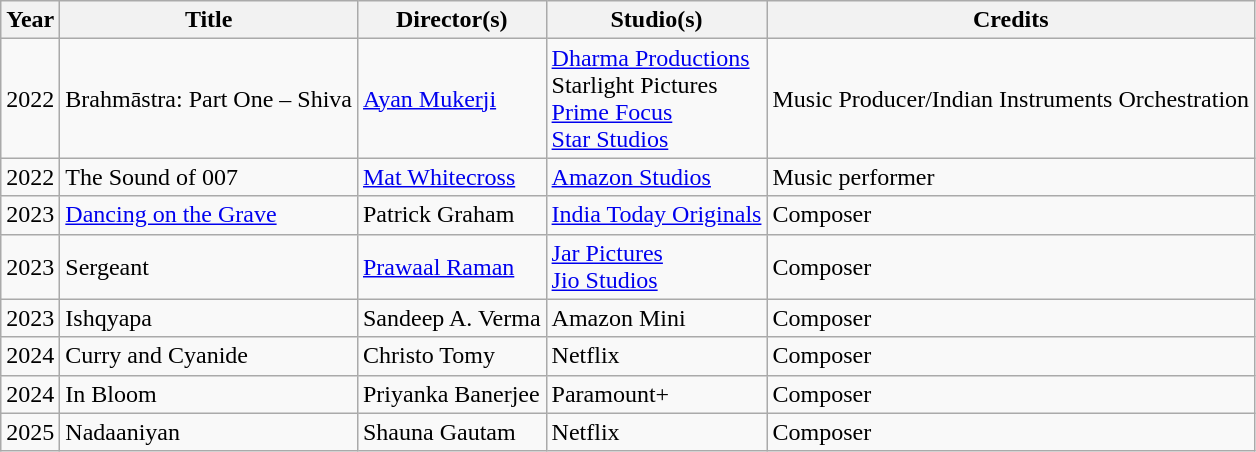<table class="wikitable">
<tr>
<th>Year</th>
<th>Title</th>
<th>Director(s)</th>
<th>Studio(s)</th>
<th>Credits</th>
</tr>
<tr>
<td>2022</td>
<td>Brahmāstra: Part One – Shiva</td>
<td><a href='#'>Ayan Mukerji</a></td>
<td><a href='#'>Dharma Productions</a><br>Starlight Pictures<br><a href='#'>Prime Focus</a><br><a href='#'>Star Studios</a></td>
<td>Music Producer/Indian Instruments Orchestration</td>
</tr>
<tr>
<td>2022</td>
<td>The Sound of 007</td>
<td><a href='#'>Mat Whitecross</a></td>
<td><a href='#'>Amazon Studios</a></td>
<td>Music performer</td>
</tr>
<tr>
<td>2023</td>
<td><a href='#'>Dancing on the Grave</a></td>
<td>Patrick Graham</td>
<td><a href='#'>India Today Originals</a></td>
<td>Composer</td>
</tr>
<tr>
<td>2023</td>
<td>Sergeant</td>
<td><a href='#'>Prawaal Raman</a></td>
<td><a href='#'>Jar Pictures</a><br><a href='#'>Jio Studios</a></td>
<td>Composer</td>
</tr>
<tr>
<td>2023</td>
<td>Ishqyapa</td>
<td>Sandeep A. Verma</td>
<td>Amazon Mini</td>
<td>Composer</td>
</tr>
<tr>
<td>2024</td>
<td>Curry and Cyanide</td>
<td>Christo Tomy</td>
<td>Netflix</td>
<td>Composer</td>
</tr>
<tr>
<td>2024</td>
<td>In Bloom</td>
<td>Priyanka Banerjee</td>
<td>Paramount+</td>
<td>Composer</td>
</tr>
<tr>
<td>2025</td>
<td>Nadaaniyan</td>
<td>Shauna Gautam</td>
<td>Netflix</td>
<td>Composer</td>
</tr>
</table>
